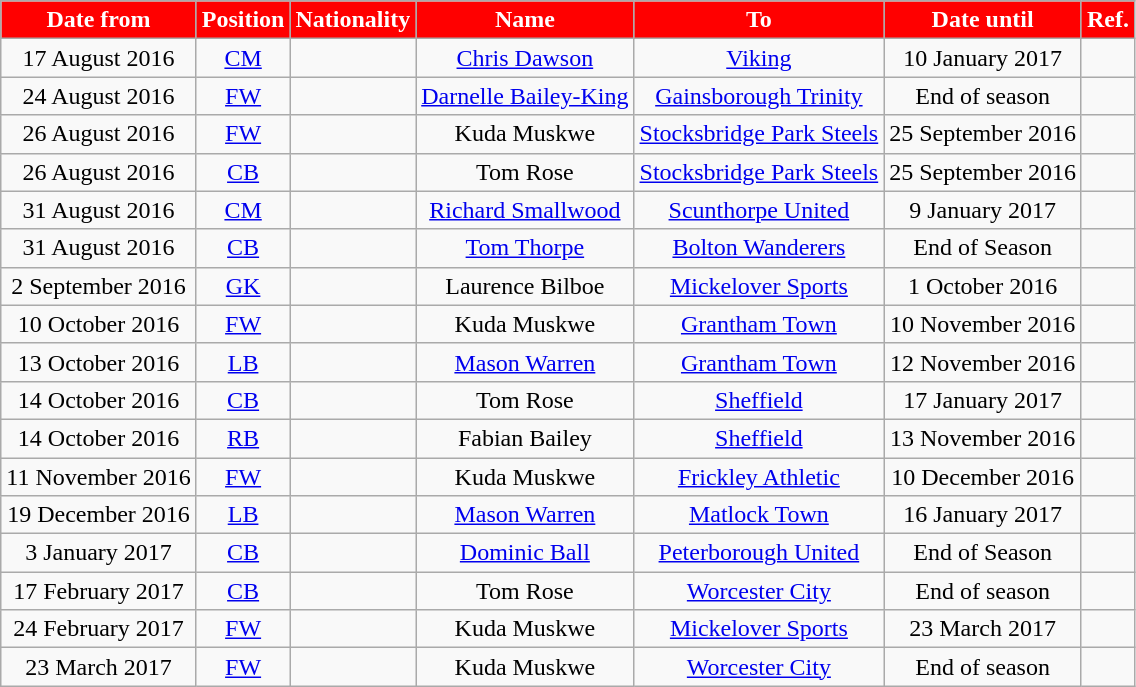<table class="wikitable"  style="text-align:center;">
<tr>
<th style="background:#FF0000; color:white;">Date from</th>
<th style="background:#FF0000; color:white;">Position</th>
<th style="background:#FF0000; color:white;">Nationality</th>
<th style="background:#FF0000; color:white;">Name</th>
<th style="background:#FF0000; color:white;">To</th>
<th style="background:#FF0000; color:white;">Date until</th>
<th style="background:#FF0000; color:white;">Ref.</th>
</tr>
<tr>
<td>17 August 2016</td>
<td><a href='#'>CM</a></td>
<td></td>
<td><a href='#'>Chris Dawson</a></td>
<td><a href='#'>Viking</a></td>
<td>10 January 2017</td>
<td></td>
</tr>
<tr>
<td>24 August 2016</td>
<td><a href='#'>FW</a></td>
<td></td>
<td><a href='#'>Darnelle Bailey-King</a></td>
<td><a href='#'>Gainsborough Trinity</a></td>
<td>End of season</td>
<td></td>
</tr>
<tr>
<td>26 August 2016</td>
<td><a href='#'>FW</a></td>
<td></td>
<td>Kuda Muskwe</td>
<td><a href='#'>Stocksbridge Park Steels</a></td>
<td>25 September 2016</td>
<td></td>
</tr>
<tr>
<td>26 August 2016</td>
<td><a href='#'>CB</a></td>
<td></td>
<td>Tom Rose</td>
<td><a href='#'>Stocksbridge Park Steels</a></td>
<td>25 September 2016</td>
<td></td>
</tr>
<tr>
<td>31 August 2016</td>
<td><a href='#'>CM</a></td>
<td></td>
<td><a href='#'>Richard Smallwood</a></td>
<td><a href='#'>Scunthorpe United</a></td>
<td>9 January 2017</td>
<td></td>
</tr>
<tr>
<td>31 August 2016</td>
<td><a href='#'>CB</a></td>
<td></td>
<td><a href='#'>Tom Thorpe</a></td>
<td><a href='#'>Bolton Wanderers</a></td>
<td>End of Season</td>
<td></td>
</tr>
<tr>
<td>2 September 2016</td>
<td><a href='#'>GK</a></td>
<td></td>
<td>Laurence Bilboe</td>
<td><a href='#'>Mickelover Sports</a></td>
<td>1 October 2016</td>
<td></td>
</tr>
<tr>
<td>10 October 2016</td>
<td><a href='#'>FW</a></td>
<td></td>
<td>Kuda Muskwe</td>
<td><a href='#'>Grantham Town</a></td>
<td>10 November 2016</td>
<td></td>
</tr>
<tr>
<td>13 October 2016</td>
<td><a href='#'>LB</a></td>
<td></td>
<td><a href='#'>Mason Warren</a></td>
<td><a href='#'>Grantham Town</a></td>
<td>12 November 2016</td>
<td></td>
</tr>
<tr>
<td>14 October 2016</td>
<td><a href='#'>CB</a></td>
<td></td>
<td>Tom Rose</td>
<td><a href='#'>Sheffield</a></td>
<td>17 January 2017</td>
<td></td>
</tr>
<tr>
<td>14 October 2016</td>
<td><a href='#'>RB</a></td>
<td></td>
<td>Fabian Bailey</td>
<td><a href='#'>Sheffield</a></td>
<td>13 November 2016</td>
<td></td>
</tr>
<tr>
<td>11 November 2016</td>
<td><a href='#'>FW</a></td>
<td></td>
<td>Kuda Muskwe</td>
<td><a href='#'>Frickley Athletic</a></td>
<td>10 December 2016</td>
<td></td>
</tr>
<tr>
<td>19 December 2016</td>
<td><a href='#'>LB</a></td>
<td></td>
<td><a href='#'>Mason Warren</a></td>
<td><a href='#'>Matlock Town</a></td>
<td>16 January 2017</td>
<td></td>
</tr>
<tr>
<td>3 January 2017</td>
<td><a href='#'>CB</a></td>
<td></td>
<td><a href='#'>Dominic Ball</a></td>
<td><a href='#'>Peterborough United</a></td>
<td>End of Season</td>
<td></td>
</tr>
<tr>
<td>17 February 2017</td>
<td><a href='#'>CB</a></td>
<td></td>
<td>Tom Rose</td>
<td><a href='#'>Worcester City</a></td>
<td>End of season</td>
<td></td>
</tr>
<tr>
<td>24 February 2017</td>
<td><a href='#'>FW</a></td>
<td></td>
<td>Kuda Muskwe</td>
<td><a href='#'>Mickelover Sports</a></td>
<td>23 March 2017</td>
<td></td>
</tr>
<tr>
<td>23 March 2017</td>
<td><a href='#'>FW</a></td>
<td></td>
<td>Kuda Muskwe</td>
<td><a href='#'>Worcester City</a></td>
<td>End of season</td>
<td></td>
</tr>
</table>
